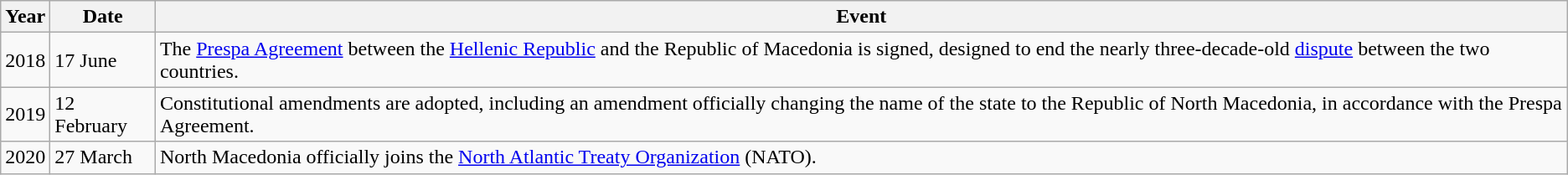<table class="wikitable">
<tr>
<th>Year</th>
<th>Date</th>
<th>Event</th>
</tr>
<tr>
<td>2018</td>
<td>17 June</td>
<td>The <a href='#'>Prespa Agreement</a> between the <a href='#'>Hellenic Republic</a> and the Republic of Macedonia is signed, designed to end the nearly three-decade-old <a href='#'>dispute</a> between the two countries.</td>
</tr>
<tr>
<td>2019</td>
<td>12 February</td>
<td>Constitutional amendments are adopted, including an amendment officially changing the name of the state to the Republic of North Macedonia, in accordance with the Prespa Agreement.</td>
</tr>
<tr>
<td>2020</td>
<td>27 March</td>
<td>North Macedonia officially joins the <a href='#'>North Atlantic Treaty Organization</a> (NATO).</td>
</tr>
</table>
